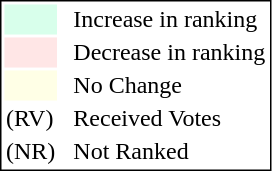<table style="border:1px solid black;">
<tr>
<td style="background:#D8FFEB; width:20px;"></td>
<td> </td>
<td>Increase in ranking</td>
</tr>
<tr>
<td style="background:#FFE6E6; width:20px;"></td>
<td> </td>
<td>Decrease in ranking</td>
</tr>
<tr>
<td style="background:#FFFFE6; width:20px;"></td>
<td> </td>
<td>No Change</td>
</tr>
<tr>
<td>(RV)</td>
<td> </td>
<td>Received Votes</td>
</tr>
<tr>
<td>(NR)</td>
<td> </td>
<td>Not Ranked</td>
</tr>
</table>
